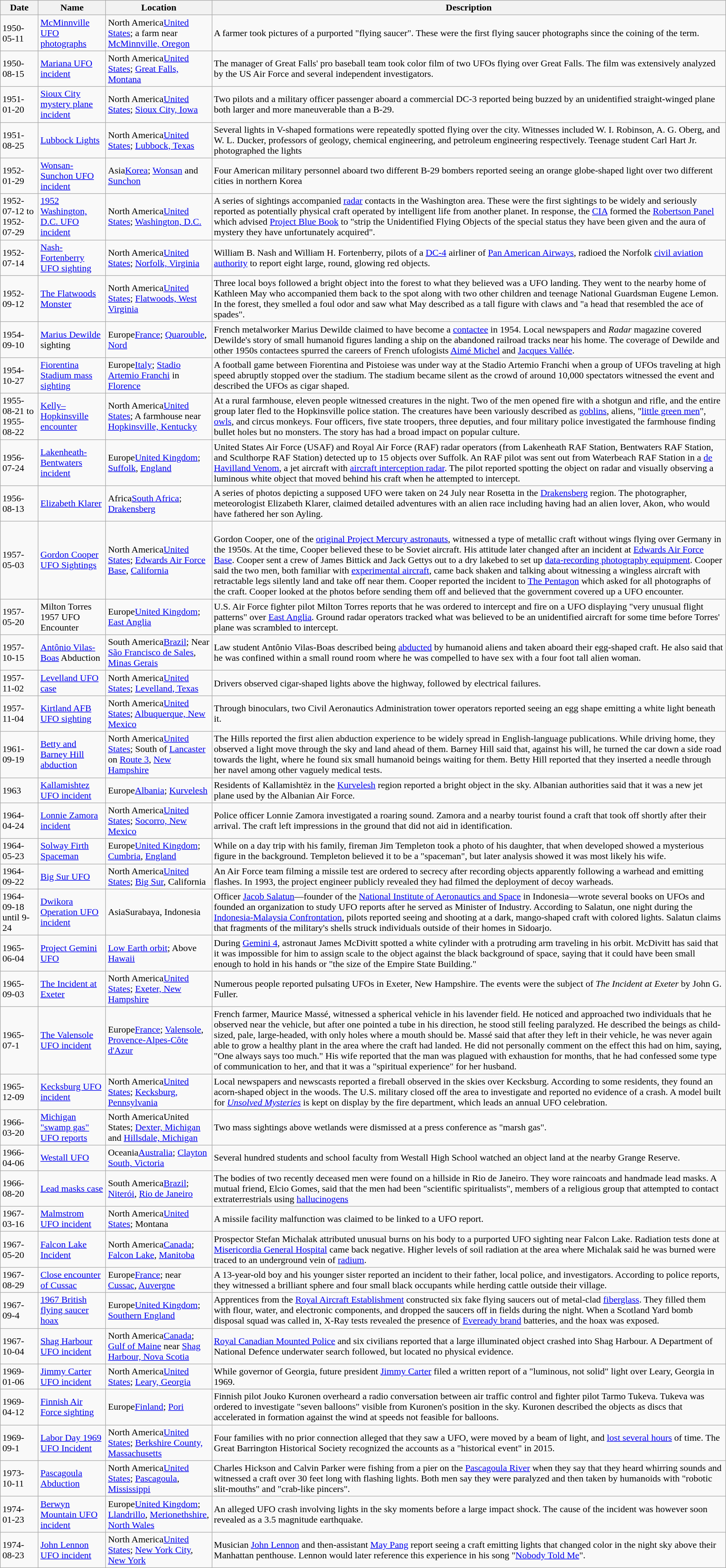<table class="wikitable sortable mw-datatable sticky-header sort-under-center">
<tr>
<th>Date</th>
<th>Name</th>
<th>Location</th>
<th>Description</th>
</tr>
<tr>
<td>1950-<wbr>05-11</td>
<td><a href='#'>McMinnville UFO photographs</a></td>
<td><span>North America</span><a href='#'>United States</a>; a farm near <a href='#'>McMinnville, Oregon</a></td>
<td>A farmer took pictures of a purported "flying saucer". These were the first flying saucer photographs since the coining of the term.</td>
</tr>
<tr>
<td>1950-<wbr>08-15</td>
<td><a href='#'>Mariana UFO incident</a></td>
<td><span>North America</span><a href='#'>United States</a>; <a href='#'>Great Falls, Montana</a></td>
<td>The manager of Great Falls' pro baseball team took color film of two UFOs flying over Great Falls. The film was extensively analyzed by the US Air Force and several independent investigators.</td>
</tr>
<tr>
<td>1951-<wbr>01-20</td>
<td><a href='#'>Sioux City mystery plane incident</a></td>
<td><span>North America</span><a href='#'>United States</a>; <a href='#'>Sioux City, Iowa</a></td>
<td>Two pilots and a military officer passenger aboard a commercial DC-3 reported being buzzed by an unidentified straight-winged plane both larger and more maneuverable than a B-29.</td>
</tr>
<tr>
<td>1951-<wbr>08-25</td>
<td><a href='#'>Lubbock Lights</a></td>
<td><span>North America</span><a href='#'>United States</a>; <a href='#'>Lubbock, Texas</a></td>
<td>Several lights in V-shaped formations were repeatedly spotted flying over the city. Witnesses included W. I. Robinson, A. G. Oberg, and W. L. Ducker, professors of geology, chemical engineering, and petroleum engineering respectively. Teenage student Carl Hart Jr. photographed the lights</td>
</tr>
<tr>
<td>1952-<wbr>01-29</td>
<td><a href='#'>Wonsan-Sunchon UFO incident</a></td>
<td><span>Asia</span><a href='#'>Korea</a>;  <a href='#'>Wonsan</a> and <a href='#'>Sunchon</a></td>
<td>Four American military personnel aboard two different B-29 bombers reported seeing an orange globe-shaped light over two different cities in northern Korea</td>
</tr>
<tr>
<td>1952-<wbr>07-12 to 1952-<wbr>07-29</td>
<td><a href='#'>1952 Washington, D.C. UFO incident</a></td>
<td><span>North America</span><a href='#'>United States</a>; <a href='#'>Washington, D.C.</a></td>
<td>A series of sightings accompanied <a href='#'>radar</a> contacts in the Washington area. These were the first sightings to be widely and seriously reported as potentially physical craft operated by intelligent life from another planet. In response, the <a href='#'>CIA</a> formed the <a href='#'>Robertson Panel</a> which advised <a href='#'>Project Blue Book</a> to "strip the Unidentified Flying Objects of the special status they have been given and the aura of mystery they have unfortunately acquired".</td>
</tr>
<tr>
<td>1952-<wbr>07-14</td>
<td><a href='#'>Nash-Fortenberry UFO sighting</a></td>
<td><span>North America</span><a href='#'>United States</a>; <a href='#'>Norfolk, Virginia</a></td>
<td>William B. Nash and William H. Fortenberry, pilots of a <a href='#'>DC-4</a> airliner of <a href='#'>Pan American Airways</a>, radioed the Norfolk <a href='#'>civil aviation authority</a> to report eight large, round, glowing red objects.</td>
</tr>
<tr>
<td>1952-<wbr>09-12</td>
<td><a href='#'>The Flatwoods Monster</a></td>
<td><span>North America</span><a href='#'>United States</a>; <a href='#'>Flatwoods, West Virginia</a></td>
<td>Three local boys followed a bright object into the forest to what they believed was a UFO landing. They went to the nearby home of Kathleen May who accompanied them back to the spot along with two other children and teenage National Guardsman Eugene Lemon. In the forest, they smelled a foul odor and saw what May described as a tall figure with claws and "a head that resembled the ace of spades".</td>
</tr>
<tr>
<td>1954-<wbr>09-10</td>
<td><a href='#'>Marius Dewilde</a> sighting</td>
<td><span>Europe</span><a href='#'>France</a>; <a href='#'>Quarouble</a>, <a href='#'>Nord</a></td>
<td>French metalworker Marius Dewilde claimed to have become a <a href='#'>contactee</a> in 1954. Local newspapers and <em>Radar</em> magazine covered Dewilde's story of small humanoid figures landing a ship on the abandoned railroad tracks near his home. The coverage of Dewilde and other 1950s contactees spurred the careers of French ufologists <a href='#'>Aimé Michel</a> and <a href='#'>Jacques Vallée</a>.</td>
</tr>
<tr>
<td>1954-<wbr>10-27</td>
<td><a href='#'>Fiorentina Stadium mass sighting</a></td>
<td><span>Europe</span><a href='#'>Italy</a>; <a href='#'>Stadio Artemio Franchi</a> in <a href='#'>Florence</a></td>
<td>A football game between Fiorentina and Pistoiese was under way at the Stadio Artemio Franchi when a group of UFOs traveling at high speed abruptly stopped over the stadium. The stadium became silent as the crowd of around 10,000 spectators witnessed the event and described the UFOs as cigar shaped.</td>
</tr>
<tr>
<td>1955-<wbr>08-21 to 1955-<wbr>08-22</td>
<td><a href='#'>Kelly–Hopkinsville encounter</a></td>
<td><span>North America</span><a href='#'>United States</a>; A farmhouse near <a href='#'>Hopkinsville, Kentucky</a></td>
<td>At a rural farmhouse, eleven people witnessed creatures in the night. Two of the men opened fire with a shotgun and rifle, and the entire group later fled to the Hopkinsville police station. The creatures have been variously described as <a href='#'>goblins</a>, aliens, "<a href='#'>little green men</a>", <a href='#'>owls</a>, and circus monkeys. Four officers, five state troopers, three deputies, and four military police investigated the farmhouse finding bullet holes but no monsters. The story has had a broad impact on popular culture.</td>
</tr>
<tr>
<td>1956-<wbr>07-24</td>
<td><a href='#'>Lakenheath-Bentwaters incident</a></td>
<td><span>Europe</span><a href='#'>United Kingdom</a>; <a href='#'>Suffolk</a>, <a href='#'>England</a></td>
<td>United States Air Force (USAF) and Royal Air Force (RAF) radar operators (from Lakenheath RAF Station, Bentwaters RAF Station, and Sculthorpe RAF Station) detected up to 15 objects over Suffolk. An RAF pilot was sent out from Waterbeach RAF Station in a <a href='#'>de Havilland Venom</a>, a jet aircraft with <a href='#'>aircraft interception radar</a>. The pilot reported spotting the object on radar and visually observing a luminous white object that moved behind his craft when he attempted to intercept.</td>
</tr>
<tr>
<td>1956-<wbr>08-13</td>
<td><a href='#'>Elizabeth Klarer</a></td>
<td><span>Africa</span><a href='#'>South Africa</a>; <a href='#'>Drakensberg</a></td>
<td>A series of photos depicting a supposed UFO were taken on 24 July near Rosetta in the <a href='#'>Drakensberg</a> region. The photographer, meteorologist Elizabeth Klarer, claimed detailed adventures with an alien race including having had an alien lover, Akon, who would have fathered her son Ayling.</td>
</tr>
<tr>
<td>1957-<wbr>05-03</td>
<td><a href='#'>Gordon Cooper UFO Sightings</a></td>
<td><span>North America</span><a href='#'>United States</a>; <a href='#'>Edwards Air Force Base</a>, <a href='#'>California</a></td>
<td><br>Gordon Cooper, one of the <a href='#'>original Project Mercury astronauts</a>, witnessed a type of metallic craft without wings flying over Germany in the 1950s. At the time, Cooper believed these to be Soviet aircraft. His attitude later changed after an incident at <a href='#'>Edwards Air Force Base</a>. Cooper sent a crew of James Bittick and Jack Gettys out to a dry lakebed to set up <a href='#'>data-recording photography equipment</a>. Cooper said the two men, both familiar with <a href='#'>experimental aircraft</a>, came back shaken and talking about witnessing a wingless aircraft with retractable legs silently land and take off near them. Cooper reported the incident to <a href='#'>The Pentagon</a> which asked for all photographs of the craft. Cooper looked at the photos before sending them off and believed that the government covered up a UFO encounter.</td>
</tr>
<tr>
<td>1957-<wbr>05-20</td>
<td>Milton Torres 1957 UFO Encounter</td>
<td><span>Europe</span><a href='#'>United Kingdom</a>; <a href='#'>East Anglia</a></td>
<td>U.S. Air Force fighter pilot Milton Torres reports that he was ordered to intercept and fire on a UFO displaying "very unusual flight patterns" over <a href='#'>East Anglia</a>. Ground radar operators tracked what was believed to be an unidentified aircraft for some time before Torres' plane was scrambled to intercept.</td>
</tr>
<tr>
<td>1957-<wbr>10-15</td>
<td><a href='#'>Antônio Vilas-Boas</a> Abduction</td>
<td><span>South America</span><a href='#'>Brazil</a>; Near <a href='#'>São Francisco de Sales</a>, <a href='#'>Minas Gerais</a></td>
<td>Law student Antônio Vilas-Boas described being <a href='#'>abducted</a> by humanoid aliens and taken aboard their egg-shaped craft. He also said that he was confined within a small round room where he was compelled to have sex with a four foot tall alien woman.</td>
</tr>
<tr>
<td>1957-<wbr>11-02</td>
<td><a href='#'>Levelland UFO case</a></td>
<td><span>North America</span><a href='#'>United States</a>; <a href='#'>Levelland, Texas</a></td>
<td>Drivers observed cigar-shaped lights above the highway, followed by electrical failures.</td>
</tr>
<tr>
<td>1957-<wbr>11-04</td>
<td><a href='#'>Kirtland AFB UFO sighting</a></td>
<td><span>North America</span><a href='#'>United States</a>; <a href='#'>Albuquerque, New Mexico</a></td>
<td>Through binoculars, two Civil Aeronautics Administration tower operators reported seeing an egg shape emitting a white light beneath it.</td>
</tr>
<tr>
<td>1961-<wbr>09-19</td>
<td><a href='#'>Betty and Barney Hill abduction</a></td>
<td><span>North America</span><a href='#'>United States</a>; South of <a href='#'>Lancaster</a> on <a href='#'>Route 3</a>, <a href='#'>New Hampshire</a></td>
<td>The Hills reported the first alien abduction experience to be widely spread in English-language publications. While driving home, they observed a light move through the sky and land ahead of them. Barney Hill said that, against his will, he turned the car down a side road towards the light, where he found six small humanoid beings waiting for them. Betty Hill reported that they inserted a needle through her navel among other vaguely medical tests.</td>
</tr>
<tr>
<td>1963</td>
<td><a href='#'>Kallamishtez UFO incident</a></td>
<td><span>Europe</span><a href='#'>Albania</a>; <a href='#'>Kurvelesh</a></td>
<td>Residents of Kallamishtëz in the <a href='#'>Kurvelesh</a> region reported a bright object in the sky. Albanian authorities said that it was a new jet plane used by the Albanian Air Force.</td>
</tr>
<tr>
<td>1964-<wbr>04-24</td>
<td><a href='#'>Lonnie Zamora incident</a></td>
<td><span>North America</span><a href='#'>United States</a>; <a href='#'>Socorro, New Mexico</a></td>
<td>Police officer Lonnie Zamora investigated a roaring sound. Zamora and a nearby tourist found a craft that took off shortly after their arrival. The craft left impressions in the ground that did not aid in identification.</td>
</tr>
<tr>
<td>1964-<wbr>05-23</td>
<td><a href='#'>Solway Firth Spaceman</a></td>
<td><span>Europe</span><a href='#'>United Kingdom</a>; <a href='#'>Cumbria</a>, <a href='#'>England</a></td>
<td>While on a day trip with his family, fireman Jim Templeton took a photo of his daughter, that when developed showed a mysterious figure in the background. Templeton believed it to be a "spaceman", but later analysis showed it was most likely his wife.</td>
</tr>
<tr>
<td>1964-<wbr>09-22</td>
<td><a href='#'>Big Sur UFO</a></td>
<td><span>North America</span><a href='#'>United States</a>; <a href='#'>Big Sur</a>, California</td>
<td>An Air Force team filming a missile test are ordered to secrecy  after recording objects apparently following a warhead and emitting flashes.   In 1993, the project engineer publicly revealed they had filmed the deployment of decoy warheads.</td>
</tr>
<tr>
<td>1964-<wbr>09-18 until 9-24</td>
<td><a href='#'>Dwikora Operation UFO incident</a></td>
<td><span>Asia</span>Surabaya, Indonesia</td>
<td>Officer <a href='#'>Jacob Salatun</a>—founder of the <a href='#'>National Institute of Aeronautics and Space</a> in Indonesia—wrote several books on UFOs and founded an organization to study UFO reports after he served as Minister of Industry. According to Salatun, one night during the <a href='#'>Indonesia-Malaysia Confrontation</a>, pilots reported seeing and shooting at a dark, mango-shaped craft with colored lights. Salatun claims that fragments of the military's shells struck individuals outside of their homes in Sidoarjo.</td>
</tr>
<tr>
<td>1965-<wbr>06-04</td>
<td><a href='#'>Project Gemini UFO</a></td>
<td><a href='#'>Low Earth orbit</a>; Above <a href='#'>Hawaii</a></td>
<td>During <a href='#'>Gemini 4</a>, astronaut James McDivitt spotted a white cylinder with a protruding arm traveling in his orbit. McDivitt has said that it was impossible for him to assign scale to the object against the black background of space, saying that it could have been small enough to hold in his hands or "the size of the Empire State Building."</td>
</tr>
<tr>
<td>1965-<wbr>09-03</td>
<td><a href='#'>The Incident at Exeter</a></td>
<td><span>North America</span><a href='#'>United States</a>; <a href='#'>Exeter, New Hampshire</a></td>
<td>Numerous people reported pulsating UFOs in Exeter, New Hampshire. The events were the subject of <em>The Incident at Exeter</em> by John G. Fuller.</td>
</tr>
<tr>
<td>1965-<wbr>07-1</td>
<td><a href='#'>The Valensole UFO incident</a></td>
<td><span>Europe</span><a href='#'>France</a>; <a href='#'>Valensole</a>, <a href='#'>Provence-Alpes-Côte d'Azur</a></td>
<td>French farmer, Maurice Massé, witnessed a spherical vehicle in his lavender field. He noticed and approached two individuals that he observed near the vehicle, but after one pointed a tube in his direction, he stood still feeling paralyzed. He described the beings as child-sized, pale, large-headed, with only holes where a mouth should be. Massé said that after they left in their vehicle, he was never again able to grow a healthy plant in the area where the craft had landed. He did not personally comment on the effect this had on him, saying, "One always says too much." His wife reported that the man was plagued with exhaustion for months, that he had confessed some type of communication to her, and that it was a "spiritual experience" for her husband.</td>
</tr>
<tr>
<td>1965-<wbr>12-09</td>
<td><a href='#'>Kecksburg UFO incident</a></td>
<td><span>North America</span><a href='#'>United States</a>; <a href='#'>Kecksburg, Pennsylvania</a></td>
<td>Local newspapers and newscasts reported a fireball observed in the skies over Kecksburg. According to some residents, they found an acorn-shaped object in the woods. The U.S. military closed off the area to investigate and reported no evidence of a crash. A model built for <em><a href='#'>Unsolved Mysteries</a></em> is kept on display by the fire department, which leads an annual UFO celebration.</td>
</tr>
<tr>
<td>1966-<wbr>03-20</td>
<td><a href='#'>Michigan "swamp gas" UFO reports</a></td>
<td><span>North America</span>United States; <a href='#'>Dexter, Michigan</a> and <a href='#'>Hillsdale, Michigan</a></td>
<td>Two mass sightings above wetlands were dismissed at a press conference as "marsh gas".</td>
</tr>
<tr>
<td>1966-<wbr>04-06</td>
<td><a href='#'>Westall UFO</a></td>
<td><span>Oceania</span><a href='#'>Australia</a>; <a href='#'>Clayton South, Victoria</a></td>
<td>Several hundred students and school faculty from Westall High School watched an object land at the nearby Grange Reserve.</td>
</tr>
<tr>
<td>1966-<wbr>08-20</td>
<td><a href='#'>Lead masks case</a></td>
<td><span>South America</span><a href='#'>Brazil</a>; <a href='#'>Niterói</a>, <a href='#'>Rio de Janeiro</a></td>
<td>The bodies of two recently deceased men were found on a hillside in Rio de Janeiro. They wore raincoats and handmade lead masks. A mutual friend, Elcio Gomes, said that the men had been "scientific spiritualists", members of a religious group that attempted to contact extraterrestrials using <a href='#'>hallucinogens</a></td>
</tr>
<tr>
<td>1967-<wbr>03-16</td>
<td><a href='#'>Malmstrom UFO incident</a></td>
<td><span>North America</span><a href='#'>United States</a>; Montana</td>
<td>A missile facility malfunction was claimed to be linked to a UFO report.</td>
</tr>
<tr>
<td>1967-<wbr>05-20</td>
<td><a href='#'>Falcon Lake Incident</a></td>
<td><span>North America</span><a href='#'>Canada</a>; <a href='#'>Falcon Lake</a>, <a href='#'>Manitoba</a></td>
<td>Prospector Stefan Michalak attributed unusual burns on his body to a purported UFO sighting near Falcon Lake. Radiation tests done at <a href='#'>Misericordia General Hospital</a> came back negative. Higher levels of soil radiation at the area where Michalak said he was burned were traced to an underground vein of <a href='#'>radium</a>.</td>
</tr>
<tr>
<td>1967-<wbr>08-29</td>
<td><a href='#'>Close encounter of Cussac</a></td>
<td><span>Europe</span><a href='#'>France</a>; near <a href='#'>Cussac</a>, <a href='#'>Auvergne</a></td>
<td>A 13-year-old boy and his younger sister reported an incident to their father, local police, and investigators. According to police reports, they witnessed a brilliant sphere and four small black occupants while herding cattle outside their village.</td>
</tr>
<tr>
<td>1967-<wbr>09-4</td>
<td><a href='#'>1967 British flying saucer hoax</a></td>
<td><span>Europe</span><a href='#'>United Kingdom</a>; <a href='#'>Southern England</a></td>
<td>Apprentices from the <a href='#'>Royal Aircraft Establishment</a> constructed six fake flying saucers out of metal-clad <a href='#'>fiberglass</a>. They filled them with flour, water, and electronic components, and dropped the saucers off in fields during the night. When a Scotland Yard bomb disposal squad was called in, X-Ray tests revealed the presence of <a href='#'>Eveready brand</a> batteries, and the hoax was exposed.</td>
</tr>
<tr>
<td>1967-<wbr>10-04</td>
<td><a href='#'>Shag Harbour UFO incident</a></td>
<td><span>North America</span><a href='#'>Canada</a>; <a href='#'>Gulf of Maine</a> near <a href='#'>Shag Harbour, Nova Scotia</a></td>
<td><a href='#'>Royal Canadian Mounted Police</a> and six civilians reported that a large illuminated object crashed into Shag Harbour. A Department of National Defence underwater search followed, but located no physical evidence.</td>
</tr>
<tr>
<td>1969-<wbr>01-06</td>
<td><a href='#'>Jimmy Carter UFO incident</a></td>
<td><span>North America</span><a href='#'>United States</a>; <a href='#'>Leary, Georgia</a></td>
<td>While governor of Georgia, future president <a href='#'>Jimmy Carter</a> filed a written report of a "luminous, not solid" light over Leary, Georgia in 1969.</td>
</tr>
<tr>
<td>1969-<wbr>04-12</td>
<td><a href='#'>Finnish Air Force sighting</a></td>
<td><span>Europe</span><a href='#'>Finland</a>; <a href='#'>Pori</a></td>
<td>Finnish pilot Jouko Kuronen overheard a radio conversation between air traffic control and fighter pilot Tarmo Tukeva. Tukeva was ordered to investigate "seven balloons" visible from Kuronen's position in the sky. Kuronen described the objects as discs that accelerated in formation against the wind at speeds not feasible for balloons.</td>
</tr>
<tr>
<td>1969-<wbr>09-1</td>
<td><a href='#'>Labor Day 1969 UFO Incident</a></td>
<td><span>North America</span><a href='#'>United States</a>; <a href='#'>Berkshire County, Massachusetts</a></td>
<td>Four families with no prior connection alleged that they saw a UFO, were moved by a beam of light, and <a href='#'>lost several hours</a> of time. The Great Barrington Historical Society recognized the accounts as a "historical event" in 2015.</td>
</tr>
<tr>
<td>1973-<wbr>10-11</td>
<td><a href='#'>Pascagoula Abduction</a></td>
<td><span>North America</span><a href='#'>United States</a>; <a href='#'>Pascagoula</a>, <a href='#'>Mississippi</a></td>
<td>Charles Hickson and Calvin Parker were fishing from a pier on the <a href='#'>Pascagoula River</a> when they say that they heard whirring sounds and witnessed a craft over 30 feet long with flashing lights. Both men say they were paralyzed and then taken by humanoids with "robotic slit-mouths" and "crab-like pincers".</td>
</tr>
<tr>
<td>1974-<wbr>01-23</td>
<td><a href='#'>Berwyn Mountain UFO incident</a></td>
<td><span>Europe</span><a href='#'>United Kingdom</a>; <a href='#'>Llandrillo</a>, <a href='#'>Merionethshire</a>, <a href='#'>North Wales</a></td>
<td>An alleged UFO crash involving lights in the sky moments before a large impact shock. The cause of the incident was however soon revealed as a 3.5 magnitude earthquake.</td>
</tr>
<tr>
<td>1974-<wbr>08-23</td>
<td><a href='#'>John Lennon UFO incident</a></td>
<td><span>North America</span><a href='#'>United States</a>; <a href='#'>New York City</a>, <a href='#'>New York</a></td>
<td>Musician <a href='#'>John Lennon</a> and then-assistant <a href='#'>May Pang</a> report seeing a craft emitting lights that changed color in the night sky above their Manhattan penthouse. Lennon would later reference this experience in his song "<a href='#'>Nobody Told Me</a>".</td>
</tr>
</table>
